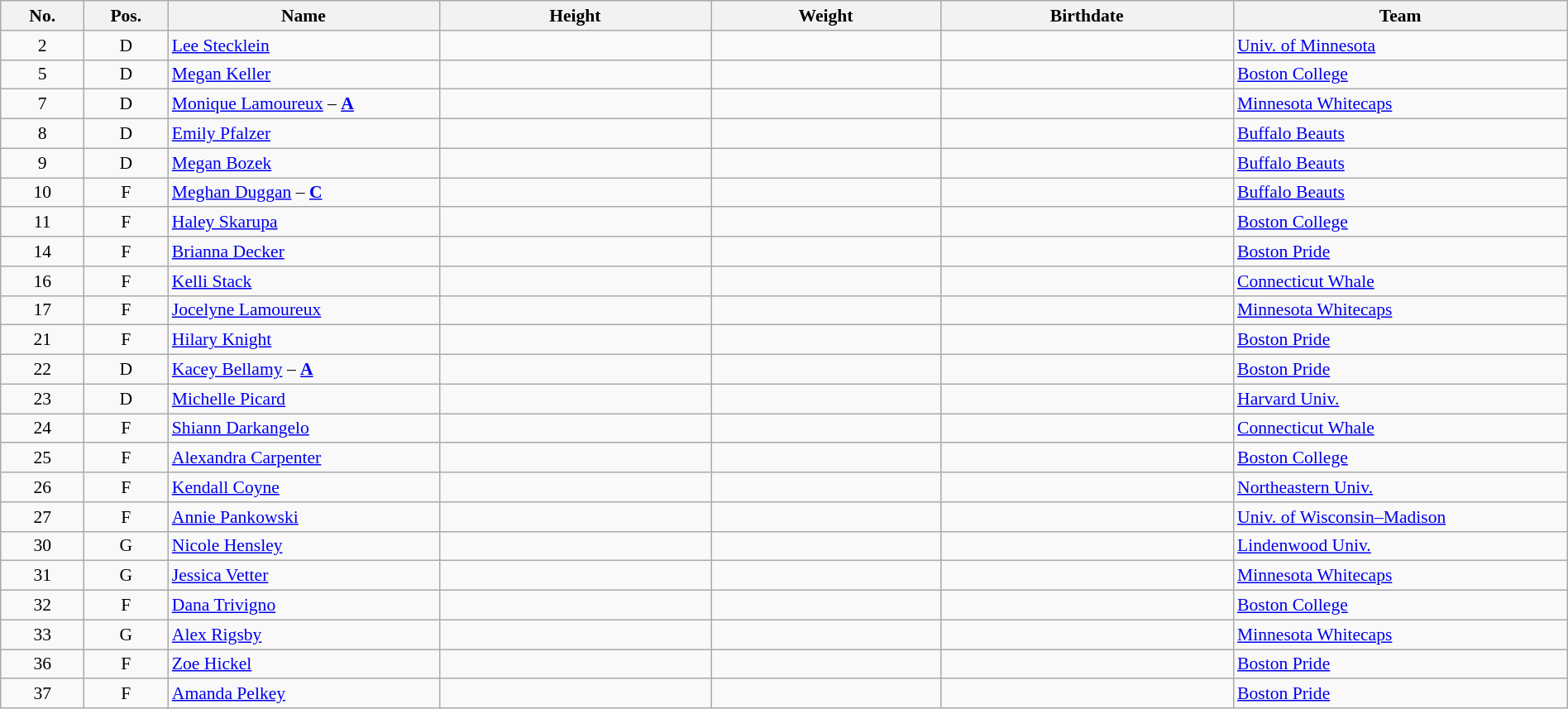<table width="100%" class="wikitable sortable" style="font-size: 90%; text-align: center;">
<tr>
<th style="width:  4%;">No.</th>
<th style="width:  4%;">Pos.</th>
<th style="width: 13%;">Name</th>
<th style="width: 13%;">Height</th>
<th style="width: 11%;">Weight</th>
<th style="width: 14%;">Birthdate</th>
<th style="width: 16%;">Team</th>
</tr>
<tr>
<td>2</td>
<td>D</td>
<td align=left><a href='#'>Lee Stecklein</a></td>
<td></td>
<td></td>
<td></td>
<td style="text-align:left;"> <a href='#'>Univ. of Minnesota</a></td>
</tr>
<tr>
<td>5</td>
<td>D</td>
<td align=left><a href='#'>Megan Keller</a></td>
<td></td>
<td></td>
<td></td>
<td style="text-align:left;"> <a href='#'>Boston College</a></td>
</tr>
<tr>
<td>7</td>
<td>D</td>
<td align=left><a href='#'>Monique Lamoureux</a> – <strong><a href='#'>A</a></strong></td>
<td></td>
<td></td>
<td></td>
<td style="text-align:left;"> <a href='#'>Minnesota Whitecaps</a></td>
</tr>
<tr>
<td>8</td>
<td>D</td>
<td align=left><a href='#'>Emily Pfalzer</a></td>
<td></td>
<td></td>
<td></td>
<td style="text-align:left;"> <a href='#'>Buffalo Beauts</a></td>
</tr>
<tr>
<td>9</td>
<td>D</td>
<td align=left><a href='#'>Megan Bozek</a></td>
<td></td>
<td></td>
<td></td>
<td style="text-align:left;"> <a href='#'>Buffalo Beauts</a></td>
</tr>
<tr>
<td>10</td>
<td>F</td>
<td align=left><a href='#'>Meghan Duggan</a> – <strong><a href='#'>C</a></strong></td>
<td></td>
<td></td>
<td></td>
<td style="text-align:left;"> <a href='#'>Buffalo Beauts</a></td>
</tr>
<tr>
<td>11</td>
<td>F</td>
<td align=left><a href='#'>Haley Skarupa</a></td>
<td></td>
<td></td>
<td></td>
<td style="text-align:left;"> <a href='#'>Boston College</a></td>
</tr>
<tr>
<td>14</td>
<td>F</td>
<td align=left><a href='#'>Brianna Decker</a></td>
<td></td>
<td></td>
<td></td>
<td style="text-align:left;"> <a href='#'>Boston Pride</a></td>
</tr>
<tr>
<td>16</td>
<td>F</td>
<td align=left><a href='#'>Kelli Stack</a></td>
<td></td>
<td></td>
<td></td>
<td style="text-align:left;"> <a href='#'>Connecticut Whale</a></td>
</tr>
<tr>
<td>17</td>
<td>F</td>
<td align=left><a href='#'>Jocelyne Lamoureux</a></td>
<td></td>
<td></td>
<td></td>
<td style="text-align:left;"> <a href='#'>Minnesota Whitecaps</a></td>
</tr>
<tr>
<td>21</td>
<td>F</td>
<td align=left><a href='#'>Hilary Knight</a></td>
<td></td>
<td></td>
<td></td>
<td style="text-align:left;"> <a href='#'>Boston Pride</a></td>
</tr>
<tr>
<td>22</td>
<td>D</td>
<td align=left><a href='#'>Kacey Bellamy</a> – <strong><a href='#'>A</a></strong></td>
<td></td>
<td></td>
<td></td>
<td style="text-align:left;"> <a href='#'>Boston Pride</a></td>
</tr>
<tr>
<td>23</td>
<td>D</td>
<td align=left><a href='#'>Michelle Picard</a></td>
<td></td>
<td></td>
<td></td>
<td style="text-align:left;"> <a href='#'>Harvard Univ.</a></td>
</tr>
<tr>
<td>24</td>
<td>F</td>
<td align=left><a href='#'>Shiann Darkangelo</a></td>
<td></td>
<td></td>
<td></td>
<td style="text-align:left;"> <a href='#'>Connecticut Whale</a></td>
</tr>
<tr>
<td>25</td>
<td>F</td>
<td align=left><a href='#'>Alexandra Carpenter</a></td>
<td></td>
<td></td>
<td></td>
<td style="text-align:left;"> <a href='#'>Boston College</a></td>
</tr>
<tr>
<td>26</td>
<td>F</td>
<td align=left><a href='#'>Kendall Coyne</a></td>
<td></td>
<td></td>
<td></td>
<td style="text-align:left;"> <a href='#'>Northeastern Univ.</a></td>
</tr>
<tr>
<td>27</td>
<td>F</td>
<td align=left><a href='#'>Annie Pankowski</a></td>
<td></td>
<td></td>
<td></td>
<td style="text-align:left;"> <a href='#'>Univ. of Wisconsin–Madison</a></td>
</tr>
<tr>
<td>30</td>
<td>G</td>
<td align=left><a href='#'>Nicole Hensley</a></td>
<td></td>
<td></td>
<td></td>
<td style="text-align:left;"> <a href='#'>Lindenwood Univ.</a></td>
</tr>
<tr>
<td>31</td>
<td>G</td>
<td align=left><a href='#'>Jessica Vetter</a></td>
<td></td>
<td></td>
<td></td>
<td style="text-align:left;"> <a href='#'>Minnesota Whitecaps</a></td>
</tr>
<tr>
<td>32</td>
<td>F</td>
<td align=left><a href='#'>Dana Trivigno</a></td>
<td></td>
<td></td>
<td></td>
<td style="text-align:left;"> <a href='#'>Boston College</a></td>
</tr>
<tr>
<td>33</td>
<td>G</td>
<td align=left><a href='#'>Alex Rigsby</a></td>
<td></td>
<td></td>
<td></td>
<td style="text-align:left;"> <a href='#'>Minnesota Whitecaps</a></td>
</tr>
<tr>
<td>36</td>
<td>F</td>
<td align=left><a href='#'>Zoe Hickel</a></td>
<td></td>
<td></td>
<td></td>
<td style="text-align:left;"> <a href='#'>Boston Pride</a></td>
</tr>
<tr>
<td>37</td>
<td>F</td>
<td align=left><a href='#'>Amanda Pelkey</a></td>
<td></td>
<td></td>
<td></td>
<td style="text-align:left;"> <a href='#'>Boston Pride</a></td>
</tr>
</table>
